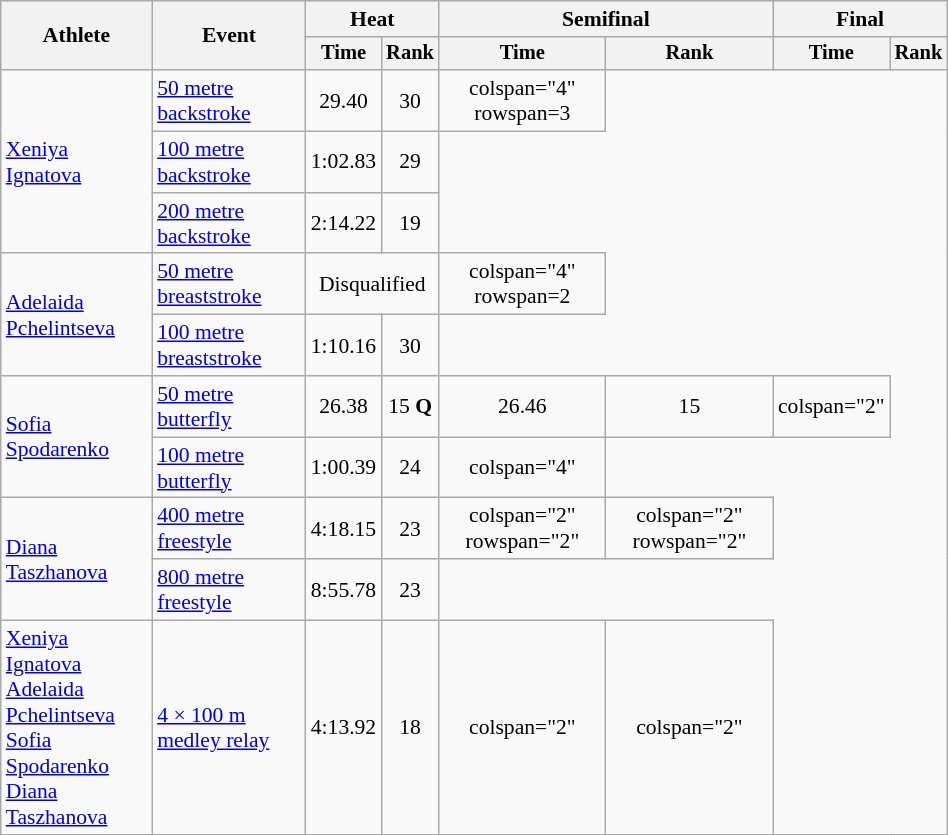<table class="wikitable" style="text-align:center; font-size:90%; width:50%;">
<tr>
<th rowspan="2">Athlete</th>
<th rowspan="2">Event</th>
<th colspan="2">Heat</th>
<th colspan="2">Semifinal</th>
<th colspan="2">Final</th>
</tr>
<tr style="font-size:95%">
<th>Time</th>
<th>Rank</th>
<th>Time</th>
<th>Rank</th>
<th>Time</th>
<th>Rank</th>
</tr>
<tr align=center>
<td align=left rowspan=3><a href='#'>Xeniya Ignatova</a></td>
<td align=left><a href='#'>50 metre backstroke</a></td>
<td>29.40</td>
<td>30</td>
<td>colspan="4" rowspan=3 </td>
</tr>
<tr align=center>
<td align=left><a href='#'>100 metre backstroke</a></td>
<td>1:02.83</td>
<td>29</td>
</tr>
<tr align=center>
<td align=left><a href='#'>200 metre backstroke</a></td>
<td>2:14.22</td>
<td>19</td>
</tr>
<tr align=center>
<td align=left rowspan="2"><a href='#'>Adelaida Pchelintseva</a></td>
<td align=left><a href='#'>50 metre breaststroke</a></td>
<td colspan="2">Disqualified</td>
<td>colspan="4" rowspan=2 </td>
</tr>
<tr align=center>
<td align=left><a href='#'>100 metre breaststroke</a></td>
<td>1:10.16</td>
<td>30</td>
</tr>
<tr align=center>
<td align=left rowspan="2"><a href='#'>Sofia Spodarenko</a></td>
<td align=left><a href='#'>50 metre butterfly</a></td>
<td>26.38</td>
<td>15 <strong>Q</strong></td>
<td>26.46</td>
<td>15</td>
<td>colspan="2" </td>
</tr>
<tr align=center>
<td align=left><a href='#'>100 metre butterfly</a></td>
<td>1:00.39</td>
<td>24</td>
<td>colspan="4" </td>
</tr>
<tr align=center>
<td align=left rowspan="2"><a href='#'>Diana Taszhanova</a></td>
<td align=left><a href='#'>400 metre freestyle</a></td>
<td>4:18.15</td>
<td>23</td>
<td>colspan="2" rowspan="2"</td>
<td>colspan="2" rowspan="2" </td>
</tr>
<tr align=center>
<td align=left><a href='#'>800 metre freestyle</a></td>
<td>8:55.78</td>
<td>23</td>
</tr>
<tr>
<td align=left><a href='#'>Xeniya Ignatova</a><br><a href='#'>Adelaida Pchelintseva</a><br><a href='#'>Sofia Spodarenko</a> <br><a href='#'>Diana Taszhanova</a></td>
<td align=left><a href='#'>4 × 100 m medley relay</a></td>
<td>4:13.92</td>
<td>18</td>
<td>colspan="2"  </td>
<td>colspan="2"  </td>
</tr>
</table>
